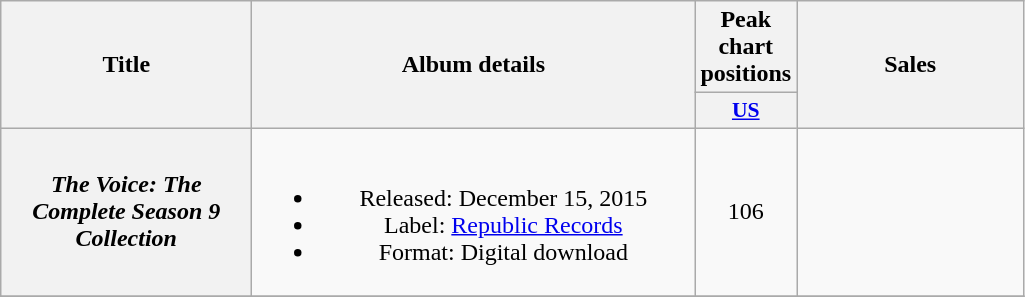<table class="wikitable plainrowheaders" style="text-align:center;">
<tr>
<th scope="col" rowspan="2" style="width:10em;">Title</th>
<th scope="col" rowspan="2" style="width:18em;">Album details</th>
<th scope="col">Peak chart positions</th>
<th scope="col" rowspan="2" style="width:9em;">Sales</th>
</tr>
<tr>
<th scope="col" style="width:2.5em; font-size:90%;"><a href='#'>US</a><br></th>
</tr>
<tr>
<th scope="row"><em>The Voice: The Complete Season 9 Collection</em></th>
<td><br><ul><li>Released: December 15, 2015</li><li>Label: <a href='#'>Republic Records</a></li><li>Format: Digital download</li></ul></td>
<td>106</td>
<td></td>
</tr>
<tr>
</tr>
</table>
